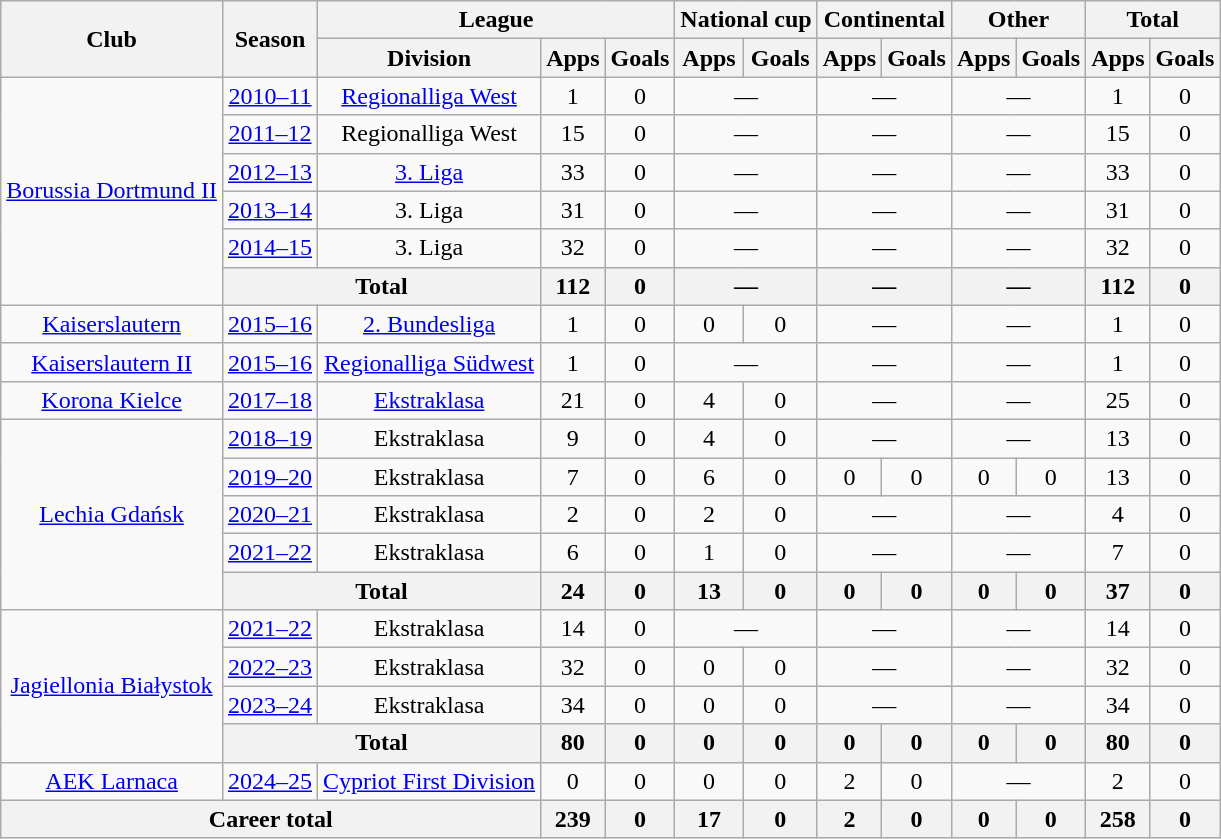<table class="wikitable" style="text-align: center;">
<tr>
<th rowspan=2>Club</th>
<th rowspan=2>Season</th>
<th colspan=3>League</th>
<th colspan=2>National cup</th>
<th colspan=2>Continental</th>
<th colspan=2>Other</th>
<th colspan=2>Total</th>
</tr>
<tr>
<th>Division</th>
<th>Apps</th>
<th>Goals</th>
<th>Apps</th>
<th>Goals</th>
<th>Apps</th>
<th>Goals</th>
<th>Apps</th>
<th>Goals</th>
<th>Apps</th>
<th>Goals</th>
</tr>
<tr>
<td rowspan="6"><a href='#'>Borussia Dortmund II</a></td>
<td><a href='#'>2010–11</a></td>
<td><a href='#'>Regionalliga West</a></td>
<td>1</td>
<td>0</td>
<td colspan="2">—</td>
<td colspan="2">—</td>
<td colspan="2">—</td>
<td>1</td>
<td>0</td>
</tr>
<tr>
<td><a href='#'>2011–12</a></td>
<td>Regionalliga West</td>
<td>15</td>
<td>0</td>
<td colspan="2">—</td>
<td colspan="2">—</td>
<td colspan="2">—</td>
<td>15</td>
<td>0</td>
</tr>
<tr>
<td><a href='#'>2012–13</a></td>
<td><a href='#'>3. Liga</a></td>
<td>33</td>
<td>0</td>
<td colspan="2">—</td>
<td colspan="2">—</td>
<td colspan="2">—</td>
<td>33</td>
<td>0</td>
</tr>
<tr>
<td><a href='#'>2013–14</a></td>
<td>3. Liga</td>
<td>31</td>
<td>0</td>
<td colspan="2">—</td>
<td colspan="2">—</td>
<td colspan="2">—</td>
<td>31</td>
<td>0</td>
</tr>
<tr>
<td><a href='#'>2014–15</a></td>
<td>3. Liga</td>
<td>32</td>
<td>0</td>
<td colspan="2">—</td>
<td colspan="2">—</td>
<td colspan="2">—</td>
<td>32</td>
<td>0</td>
</tr>
<tr>
<th colspan="2">Total</th>
<th>112</th>
<th>0</th>
<th colspan="2">—</th>
<th colspan="2">—</th>
<th colspan="2">—</th>
<th>112</th>
<th>0</th>
</tr>
<tr>
<td><a href='#'>Kaiserslautern</a></td>
<td><a href='#'>2015–16</a></td>
<td><a href='#'>2. Bundesliga</a></td>
<td>1</td>
<td>0</td>
<td>0</td>
<td>0</td>
<td colspan="2">—</td>
<td colspan="2">—</td>
<td>1</td>
<td>0</td>
</tr>
<tr>
<td><a href='#'>Kaiserslautern II</a></td>
<td><a href='#'>2015–16</a></td>
<td><a href='#'>Regionalliga Südwest</a></td>
<td>1</td>
<td>0</td>
<td colspan="2">—</td>
<td colspan="2">—</td>
<td colspan="2">—</td>
<td>1</td>
<td>0</td>
</tr>
<tr>
<td><a href='#'>Korona Kielce</a></td>
<td><a href='#'>2017–18</a></td>
<td><a href='#'>Ekstraklasa</a></td>
<td>21</td>
<td>0</td>
<td>4</td>
<td>0</td>
<td colspan="2">—</td>
<td colspan="2">—</td>
<td>25</td>
<td>0</td>
</tr>
<tr>
<td rowspan="5"><a href='#'>Lechia Gdańsk</a></td>
<td><a href='#'>2018–19</a></td>
<td>Ekstraklasa</td>
<td>9</td>
<td>0</td>
<td>4</td>
<td>0</td>
<td colspan="2">—</td>
<td colspan="2">—</td>
<td>13</td>
<td>0</td>
</tr>
<tr>
<td><a href='#'>2019–20</a></td>
<td>Ekstraklasa</td>
<td>7</td>
<td>0</td>
<td>6</td>
<td>0</td>
<td>0</td>
<td>0</td>
<td>0</td>
<td>0</td>
<td>13</td>
<td>0</td>
</tr>
<tr>
<td><a href='#'>2020–21</a></td>
<td>Ekstraklasa</td>
<td>2</td>
<td>0</td>
<td>2</td>
<td>0</td>
<td colspan="2">—</td>
<td colspan="2">—</td>
<td>4</td>
<td>0</td>
</tr>
<tr>
<td><a href='#'>2021–22</a></td>
<td>Ekstraklasa</td>
<td>6</td>
<td>0</td>
<td>1</td>
<td>0</td>
<td colspan="2">—</td>
<td colspan="2">—</td>
<td>7</td>
<td>0</td>
</tr>
<tr>
<th colspan="2">Total</th>
<th>24</th>
<th>0</th>
<th>13</th>
<th>0</th>
<th>0</th>
<th>0</th>
<th>0</th>
<th>0</th>
<th>37</th>
<th>0</th>
</tr>
<tr>
<td rowspan="4"><a href='#'>Jagiellonia Białystok</a></td>
<td><a href='#'>2021–22</a></td>
<td>Ekstraklasa</td>
<td>14</td>
<td>0</td>
<td colspan="2">—</td>
<td colspan="2">—</td>
<td colspan="2">—</td>
<td>14</td>
<td>0</td>
</tr>
<tr>
<td><a href='#'>2022–23</a></td>
<td>Ekstraklasa</td>
<td>32</td>
<td>0</td>
<td>0</td>
<td>0</td>
<td colspan="2">—</td>
<td colspan="2">—</td>
<td>32</td>
<td>0</td>
</tr>
<tr>
<td><a href='#'>2023–24</a></td>
<td>Ekstraklasa</td>
<td>34</td>
<td>0</td>
<td>0</td>
<td>0</td>
<td colspan="2">—</td>
<td colspan="2">—</td>
<td>34</td>
<td>0</td>
</tr>
<tr>
<th colspan="2">Total</th>
<th>80</th>
<th>0</th>
<th>0</th>
<th>0</th>
<th>0</th>
<th>0</th>
<th>0</th>
<th>0</th>
<th>80</th>
<th>0</th>
</tr>
<tr>
<td><a href='#'>AEK Larnaca</a></td>
<td><a href='#'>2024–25</a></td>
<td><a href='#'>Cypriot First Division</a></td>
<td>0</td>
<td>0</td>
<td>0</td>
<td>0</td>
<td>2</td>
<td>0</td>
<td colspan="2">—</td>
<td>2</td>
<td>0</td>
</tr>
<tr>
<th colspan="3">Career total</th>
<th>239</th>
<th>0</th>
<th>17</th>
<th>0</th>
<th>2</th>
<th>0</th>
<th>0</th>
<th>0</th>
<th>258</th>
<th>0</th>
</tr>
</table>
